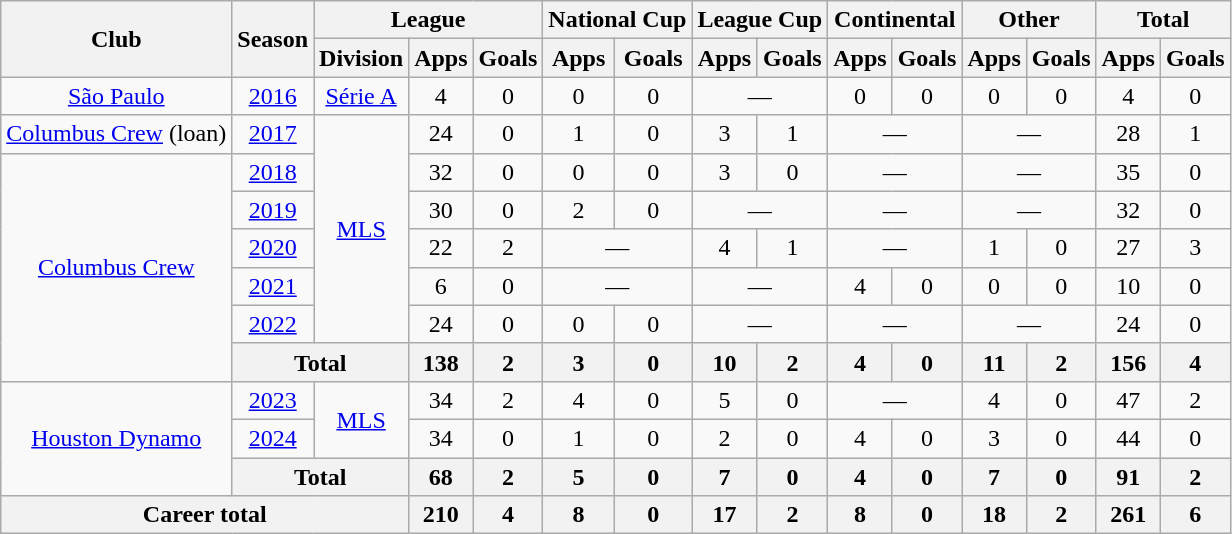<table class="wikitable" style="text-align: center;">
<tr>
<th rowspan=2>Club</th>
<th rowspan=2>Season</th>
<th colspan=3>League</th>
<th colspan=2>National Cup</th>
<th colspan=2>League Cup</th>
<th colspan=2>Continental</th>
<th colspan=2>Other</th>
<th colspan=2>Total</th>
</tr>
<tr>
<th>Division</th>
<th>Apps</th>
<th>Goals</th>
<th>Apps</th>
<th>Goals</th>
<th>Apps</th>
<th>Goals</th>
<th>Apps</th>
<th>Goals</th>
<th>Apps</th>
<th>Goals</th>
<th>Apps</th>
<th>Goals</th>
</tr>
<tr>
<td><a href='#'>São Paulo</a></td>
<td><a href='#'>2016</a></td>
<td><a href='#'>Série A</a></td>
<td>4</td>
<td>0</td>
<td>0</td>
<td>0</td>
<td colspan="2">—</td>
<td>0</td>
<td>0</td>
<td>0</td>
<td>0</td>
<td>4</td>
<td>0</td>
</tr>
<tr>
<td><a href='#'>Columbus Crew</a> (loan)</td>
<td><a href='#'>2017</a></td>
<td rowspan="6"><a href='#'>MLS</a></td>
<td>24</td>
<td>0</td>
<td>1</td>
<td>0</td>
<td>3</td>
<td>1</td>
<td colspan="2">—</td>
<td colspan="2">—</td>
<td>28</td>
<td>1</td>
</tr>
<tr>
<td rowspan="6"><a href='#'>Columbus Crew</a></td>
<td><a href='#'>2018</a></td>
<td>32</td>
<td>0</td>
<td>0</td>
<td>0</td>
<td>3</td>
<td>0</td>
<td colspan="2">—</td>
<td colspan="2">—</td>
<td>35</td>
<td>0</td>
</tr>
<tr>
<td><a href='#'>2019</a></td>
<td>30</td>
<td>0</td>
<td>2</td>
<td>0</td>
<td colspan="2">—</td>
<td colspan="2">—</td>
<td colspan="2">—</td>
<td>32</td>
<td>0</td>
</tr>
<tr>
<td><a href='#'>2020</a></td>
<td>22</td>
<td>2</td>
<td colspan="2">—</td>
<td>4</td>
<td>1</td>
<td colspan="2">—</td>
<td>1</td>
<td>0</td>
<td>27</td>
<td>3</td>
</tr>
<tr>
<td><a href='#'>2021</a></td>
<td>6</td>
<td>0</td>
<td colspan="2">—</td>
<td colspan="2">—</td>
<td>4</td>
<td>0</td>
<td>0</td>
<td>0</td>
<td>10</td>
<td>0</td>
</tr>
<tr>
<td><a href='#'>2022</a></td>
<td>24</td>
<td>0</td>
<td>0</td>
<td>0</td>
<td colspan="2">—</td>
<td colspan="2">—</td>
<td colspan="2">—</td>
<td>24</td>
<td>0</td>
</tr>
<tr>
<th colspan="2">Total</th>
<th>138</th>
<th>2</th>
<th>3</th>
<th>0</th>
<th>10</th>
<th>2</th>
<th>4</th>
<th>0</th>
<th>11</th>
<th>2</th>
<th>156</th>
<th>4</th>
</tr>
<tr>
<td rowspan="3"><a href='#'>Houston Dynamo</a></td>
<td><a href='#'>2023</a></td>
<td rowspan="2"><a href='#'>MLS</a></td>
<td>34</td>
<td>2</td>
<td>4</td>
<td>0</td>
<td>5</td>
<td>0</td>
<td colspan="2">—</td>
<td>4</td>
<td>0</td>
<td>47</td>
<td>2</td>
</tr>
<tr>
<td><a href='#'>2024</a></td>
<td>34</td>
<td>0</td>
<td>1</td>
<td>0</td>
<td>2</td>
<td>0</td>
<td>4</td>
<td>0</td>
<td>3</td>
<td>0</td>
<td>44</td>
<td>0</td>
</tr>
<tr>
<th colspan="2">Total</th>
<th>68</th>
<th>2</th>
<th>5</th>
<th>0</th>
<th>7</th>
<th>0</th>
<th>4</th>
<th>0</th>
<th>7</th>
<th>0</th>
<th>91</th>
<th>2</th>
</tr>
<tr>
<th colspan="3">Career total</th>
<th>210</th>
<th>4</th>
<th>8</th>
<th>0</th>
<th>17</th>
<th>2</th>
<th>8</th>
<th>0</th>
<th>18</th>
<th>2</th>
<th>261</th>
<th>6</th>
</tr>
</table>
